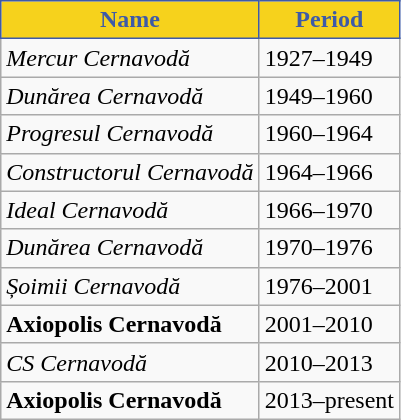<table class="wikitable" style="text-align: left">
<tr>
<th style="background:#f6d21c;color:#3d5aa8;border:1px solid #3d5aa8">Name</th>
<th style="background:#f6d21c;color:#3d5aa8;border:1px solid #3d5aa8">Period</th>
</tr>
<tr>
<td align=left><em>Mercur Cernavodă</em></td>
<td>1927–1949</td>
</tr>
<tr>
<td align=left><em>Dunărea Cernavodă</em></td>
<td>1949–1960</td>
</tr>
<tr>
<td align=left><em>Progresul Cernavodă</em></td>
<td>1960–1964</td>
</tr>
<tr>
<td align=left><em>Constructorul Cernavodă</em></td>
<td>1964–1966</td>
</tr>
<tr>
<td align=left><em>Ideal Cernavodă</em></td>
<td>1966–1970</td>
</tr>
<tr>
<td align=left><em>Dunărea Cernavodă</em></td>
<td>1970–1976</td>
</tr>
<tr>
<td align=left><em>Șoimii Cernavodă</em></td>
<td>1976–2001</td>
</tr>
<tr>
<td align=left><strong>Axiopolis Cernavodă</strong></td>
<td>2001–2010</td>
</tr>
<tr>
<td align=left><em>CS Cernavodă</em></td>
<td>2010–2013</td>
</tr>
<tr>
<td align=left><strong>Axiopolis Cernavodă</strong></td>
<td>2013–present</td>
</tr>
</table>
